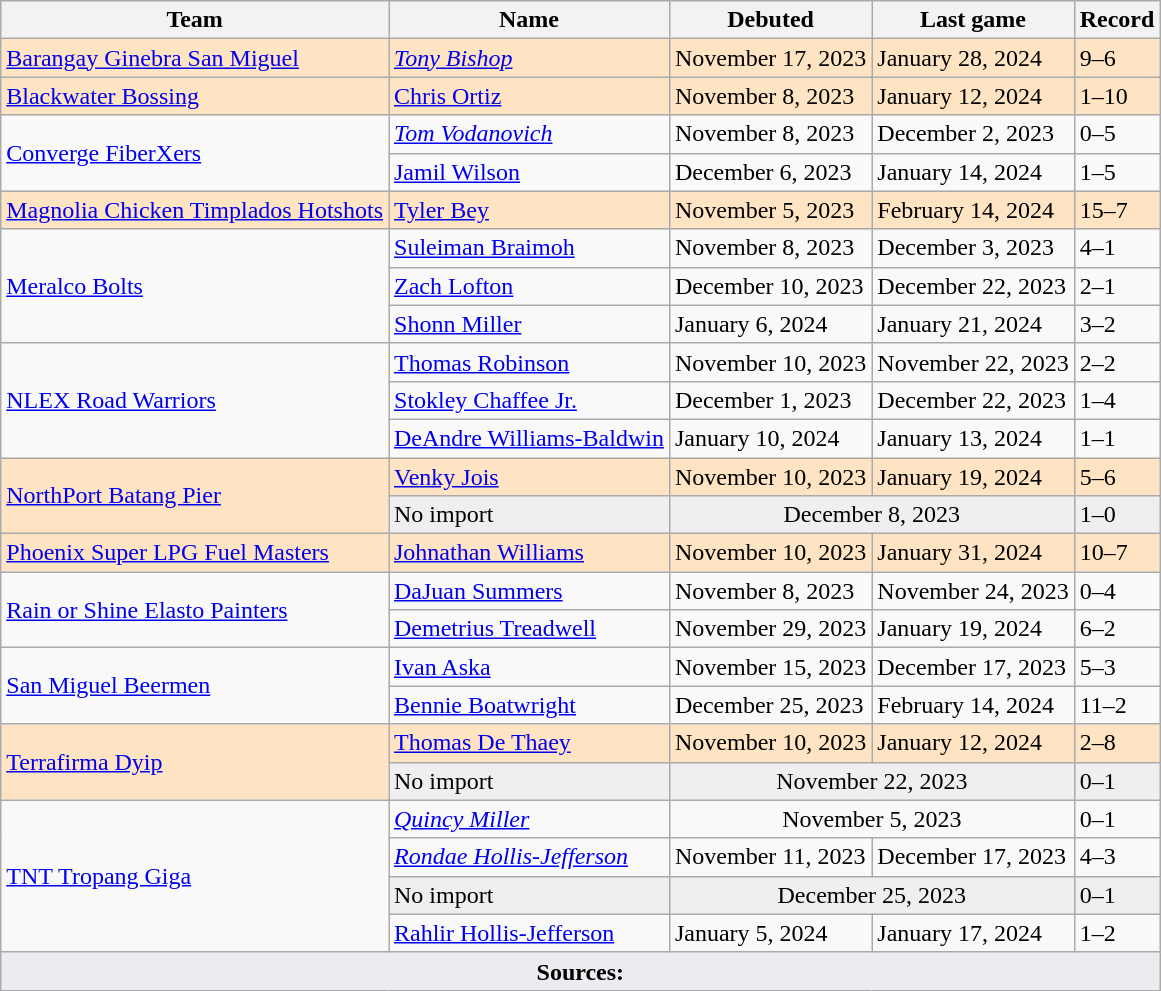<table class="wikitable">
<tr>
<th>Team</th>
<th>Name</th>
<th>Debuted</th>
<th>Last game</th>
<th>Record</th>
</tr>
<tr bgcolor=#FFE4C4>
<td><a href='#'>Barangay Ginebra San Miguel</a></td>
<td> <em><a href='#'>Tony Bishop</a></em></td>
<td>November 17, 2023 </td>
<td>January 28, 2024 </td>
<td>9–6</td>
</tr>
<tr bgcolor=#FFE4C4>
<td><a href='#'>Blackwater Bossing</a></td>
<td> <a href='#'>Chris Ortiz</a></td>
<td>November 8, 2023 </td>
<td>January 12, 2024 </td>
<td>1–10</td>
</tr>
<tr>
<td rowspan=2><a href='#'>Converge FiberXers</a></td>
<td> <em><a href='#'>Tom Vodanovich</a></em></td>
<td>November 8, 2023 </td>
<td>December 2, 2023 </td>
<td>0–5</td>
</tr>
<tr>
<td> <a href='#'>Jamil Wilson</a></td>
<td>December 6, 2023 </td>
<td>January 14, 2024 </td>
<td>1–5</td>
</tr>
<tr bgcolor=#FFE4C4>
<td><a href='#'>Magnolia Chicken Timplados Hotshots</a></td>
<td> <a href='#'>Tyler Bey</a></td>
<td>November 5, 2023 </td>
<td>February 14, 2024 </td>
<td>15–7</td>
</tr>
<tr>
<td rowspan=3><a href='#'>Meralco Bolts</a></td>
<td> <a href='#'>Suleiman Braimoh</a></td>
<td>November 8, 2023 </td>
<td>December 3, 2023 </td>
<td>4–1</td>
</tr>
<tr>
<td> <a href='#'>Zach Lofton</a></td>
<td>December 10, 2023 </td>
<td>December 22, 2023 </td>
<td>2–1</td>
</tr>
<tr>
<td> <a href='#'>Shonn Miller</a></td>
<td>January 6, 2024 </td>
<td>January 21, 2024 </td>
<td>3–2</td>
</tr>
<tr>
<td rowspan=3><a href='#'>NLEX Road Warriors</a></td>
<td> <a href='#'>Thomas Robinson</a></td>
<td>November 10, 2023 </td>
<td>November 22, 2023 </td>
<td>2–2</td>
</tr>
<tr>
<td> <a href='#'>Stokley Chaffee Jr.</a></td>
<td>December 1, 2023 </td>
<td>December 22, 2023 </td>
<td>1–4</td>
</tr>
<tr>
<td> <a href='#'>DeAndre Williams-Baldwin</a></td>
<td>January 10, 2024 </td>
<td>January 13, 2024 </td>
<td>1–1</td>
</tr>
<tr bgcolor=#FFE4C4>
<td rowspan=2><a href='#'>NorthPort Batang Pier</a></td>
<td> <a href='#'>Venky Jois</a></td>
<td>November 10, 2023 </td>
<td>January 19, 2024 </td>
<td>5–6</td>
</tr>
<tr bgcolor=#efefef>
<td>No import</td>
<td colspan="2" align=center>December 8, 2023 </td>
<td>1–0</td>
</tr>
<tr bgcolor=#FFE4C4>
<td><a href='#'>Phoenix Super LPG Fuel Masters</a></td>
<td> <a href='#'>Johnathan Williams</a></td>
<td>November 10, 2023 </td>
<td>January 31, 2024 </td>
<td>10–7</td>
</tr>
<tr>
<td rowspan=2><a href='#'>Rain or Shine Elasto Painters</a></td>
<td> <a href='#'>DaJuan Summers</a></td>
<td>November 8, 2023 </td>
<td>November 24, 2023 </td>
<td>0–4</td>
</tr>
<tr>
<td> <a href='#'>Demetrius Treadwell</a></td>
<td>November 29, 2023 </td>
<td>January 19, 2024 </td>
<td>6–2</td>
</tr>
<tr>
<td rowspan=2><a href='#'>San Miguel Beermen</a></td>
<td> <a href='#'>Ivan Aska</a></td>
<td>November 15, 2023 </td>
<td>December 17, 2023 </td>
<td>5–3</td>
</tr>
<tr>
<td> <a href='#'>Bennie Boatwright</a></td>
<td>December 25, 2023 </td>
<td>February 14, 2024 </td>
<td>11–2</td>
</tr>
<tr bgcolor=#FFE4C4>
<td rowspan=2><a href='#'>Terrafirma Dyip</a></td>
<td> <a href='#'>Thomas De Thaey</a></td>
<td>November 10, 2023 </td>
<td>January 12, 2024 </td>
<td>2–8</td>
</tr>
<tr bgcolor=#efefef>
<td>No import</td>
<td colspan="2" align=center>November 22, 2023 </td>
<td>0–1</td>
</tr>
<tr>
<td rowspan=4><a href='#'>TNT Tropang Giga</a></td>
<td> <em><a href='#'>Quincy Miller</a></em></td>
<td colspan=2 align=center>November 5, 2023 </td>
<td>0–1</td>
</tr>
<tr>
<td> <em><a href='#'>Rondae Hollis-Jefferson</a></em></td>
<td>November 11, 2023 </td>
<td>December 17, 2023 </td>
<td>4–3</td>
</tr>
<tr bgcolor=#efefef>
<td>No import</td>
<td colspan="2" align=center>December 25, 2023 </td>
<td>0–1</td>
</tr>
<tr>
<td> <a href='#'>Rahlir Hollis-Jefferson</a></td>
<td>January 5, 2024 </td>
<td>January 17, 2024 </td>
<td>1–2</td>
</tr>
<tr class="sortbottom">
<td colspan="5" align="bottom" style="background-color:#EAECF0; text-align:center"><strong>Sources:</strong></td>
</tr>
</table>
